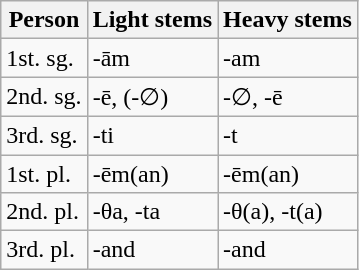<table class="wikitable">
<tr>
<th>Person</th>
<th>Light stems</th>
<th>Heavy stems</th>
</tr>
<tr>
<td>1st. sg.</td>
<td>-ām</td>
<td>-am</td>
</tr>
<tr>
<td>2nd. sg.</td>
<td>-ē, (-∅)</td>
<td>-∅, -ē</td>
</tr>
<tr>
<td>3rd. sg.</td>
<td>-ti</td>
<td>-t</td>
</tr>
<tr>
<td>1st. pl.</td>
<td>-ēm(an)</td>
<td>-ēm(an)</td>
</tr>
<tr>
<td>2nd. pl.</td>
<td>-θa, -ta</td>
<td>-θ(a), -t(a)</td>
</tr>
<tr>
<td>3rd. pl.</td>
<td>-and</td>
<td>-and</td>
</tr>
</table>
